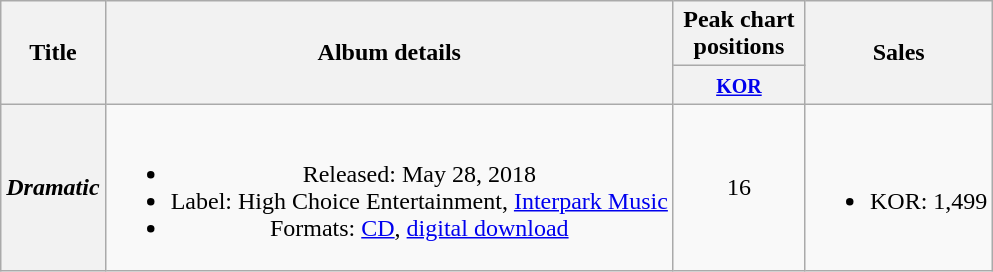<table class="wikitable plainrowheaders" style="text-align:center;">
<tr>
<th scope="col" rowspan="2">Title</th>
<th scope="col" rowspan="2">Album details</th>
<th scope="col" colspan="1" style="width:5em;">Peak chart positions</th>
<th scope="col" rowspan="2">Sales</th>
</tr>
<tr>
<th><small><a href='#'>KOR</a></small><br></th>
</tr>
<tr>
<th scope="row"><em>Dramatic</em></th>
<td><br><ul><li>Released: May 28, 2018</li><li>Label: High Choice Entertainment, <a href='#'>Interpark Music</a></li><li>Formats: <a href='#'>CD</a>, <a href='#'>digital download</a></li></ul></td>
<td>16</td>
<td><br><ul><li>KOR: 1,499</li></ul></td>
</tr>
</table>
